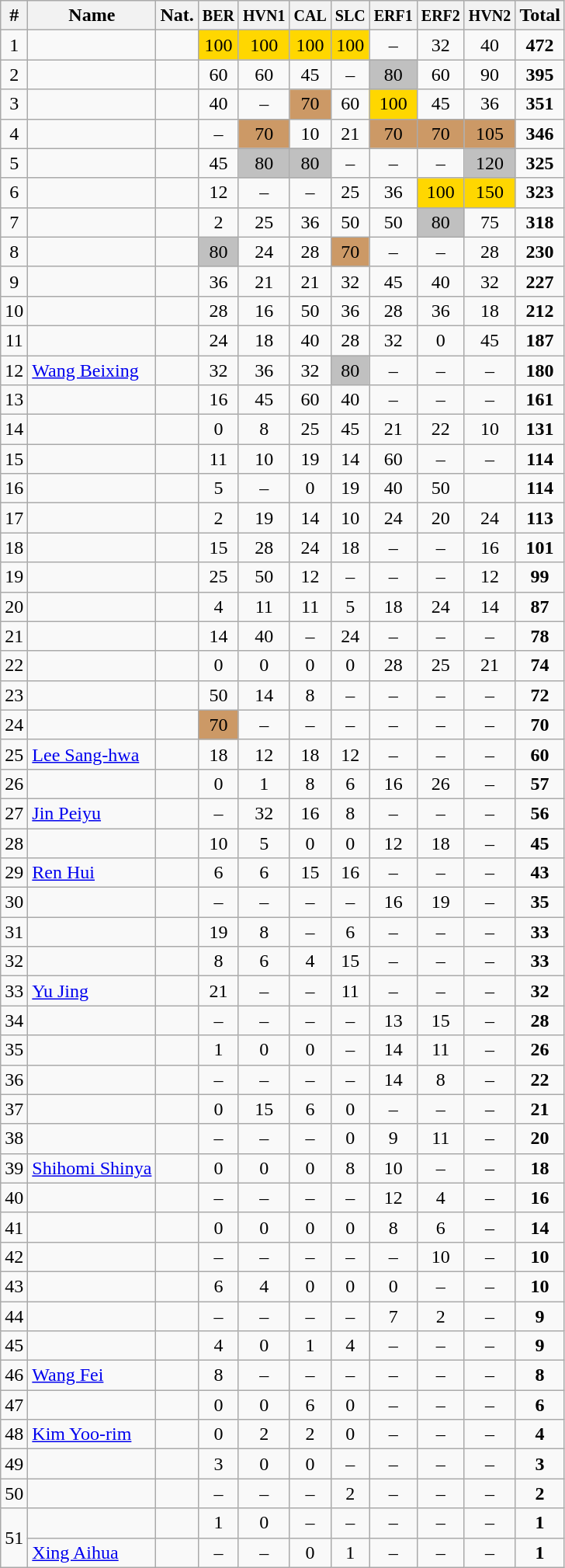<table class="wikitable sortable" style="text-align:center;">
<tr>
<th>#</th>
<th>Name</th>
<th>Nat.</th>
<th><small>BER</small></th>
<th><small>HVN1</small></th>
<th><small>CAL</small></th>
<th><small>SLC</small></th>
<th><small>ERF1</small></th>
<th><small>ERF2</small></th>
<th><small>HVN2</small></th>
<th>Total</th>
</tr>
<tr>
<td>1</td>
<td align=left><strong></strong></td>
<td></td>
<td bgcolor="gold">100</td>
<td bgcolor="gold">100</td>
<td bgcolor="gold">100</td>
<td bgcolor="gold">100</td>
<td>–</td>
<td>32</td>
<td>40</td>
<td><strong>472</strong></td>
</tr>
<tr>
<td>2</td>
<td align=left></td>
<td></td>
<td>60</td>
<td>60</td>
<td>45</td>
<td>–</td>
<td bgcolor="silver">80</td>
<td>60</td>
<td>90</td>
<td><strong>395</strong></td>
</tr>
<tr>
<td>3</td>
<td align=left></td>
<td></td>
<td>40</td>
<td>–</td>
<td bgcolor=CC9966>70</td>
<td>60</td>
<td bgcolor="gold">100</td>
<td>45</td>
<td>36</td>
<td><strong>351</strong></td>
</tr>
<tr>
<td>4</td>
<td align=left></td>
<td></td>
<td>–</td>
<td bgcolor=CC9966>70</td>
<td>10</td>
<td>21</td>
<td bgcolor=CC9966>70</td>
<td bgcolor=CC9966>70</td>
<td bgcolor=CC9966>105</td>
<td><strong>346</strong></td>
</tr>
<tr>
<td>5</td>
<td align=left></td>
<td></td>
<td>45</td>
<td bgcolor="silver">80</td>
<td bgcolor="silver">80</td>
<td>–</td>
<td>–</td>
<td>–</td>
<td bgcolor="silver">120</td>
<td><strong>325</strong></td>
</tr>
<tr>
<td>6</td>
<td align=left></td>
<td></td>
<td>12</td>
<td>–</td>
<td>–</td>
<td>25</td>
<td>36</td>
<td bgcolor="gold">100</td>
<td bgcolor="gold">150</td>
<td><strong>323</strong></td>
</tr>
<tr>
<td>7</td>
<td align=left></td>
<td></td>
<td>2</td>
<td>25</td>
<td>36</td>
<td>50</td>
<td>50</td>
<td bgcolor="silver">80</td>
<td>75</td>
<td><strong>318</strong></td>
</tr>
<tr>
<td>8</td>
<td align=left></td>
<td></td>
<td bgcolor="silver">80</td>
<td>24</td>
<td>28</td>
<td bgcolor=CC9966>70</td>
<td>–</td>
<td>–</td>
<td>28</td>
<td><strong>230</strong></td>
</tr>
<tr>
<td>9</td>
<td align=left></td>
<td></td>
<td>36</td>
<td>21</td>
<td>21</td>
<td>32</td>
<td>45</td>
<td>40</td>
<td>32</td>
<td><strong>227</strong></td>
</tr>
<tr>
<td>10</td>
<td align=left></td>
<td></td>
<td>28</td>
<td>16</td>
<td>50</td>
<td>36</td>
<td>28</td>
<td>36</td>
<td>18</td>
<td><strong>212</strong></td>
</tr>
<tr>
<td>11</td>
<td align=left></td>
<td></td>
<td>24</td>
<td>18</td>
<td>40</td>
<td>28</td>
<td>32</td>
<td>0</td>
<td>45</td>
<td><strong>187</strong></td>
</tr>
<tr>
<td>12</td>
<td align=left><a href='#'>Wang Beixing</a></td>
<td></td>
<td>32</td>
<td>36</td>
<td>32</td>
<td bgcolor="silver">80</td>
<td>–</td>
<td>–</td>
<td>–</td>
<td><strong>180</strong></td>
</tr>
<tr>
<td>13</td>
<td align=left></td>
<td></td>
<td>16</td>
<td>45</td>
<td>60</td>
<td>40</td>
<td>–</td>
<td>–</td>
<td>–</td>
<td><strong>161</strong></td>
</tr>
<tr>
<td>14</td>
<td align=left></td>
<td></td>
<td>0</td>
<td>8</td>
<td>25</td>
<td>45</td>
<td>21</td>
<td>22</td>
<td>10</td>
<td><strong>131</strong></td>
</tr>
<tr>
<td>15</td>
<td align=left></td>
<td></td>
<td>11</td>
<td>10</td>
<td>19</td>
<td>14</td>
<td>60</td>
<td>–</td>
<td>–</td>
<td><strong>114</strong></td>
</tr>
<tr>
<td>16</td>
<td align=left></td>
<td></td>
<td>5</td>
<td>–</td>
<td>0</td>
<td>19</td>
<td>40</td>
<td>50</td>
<td></td>
<td><strong>114</strong></td>
</tr>
<tr>
<td>17</td>
<td align=left></td>
<td></td>
<td>2</td>
<td>19</td>
<td>14</td>
<td>10</td>
<td>24</td>
<td>20</td>
<td>24</td>
<td><strong>113</strong></td>
</tr>
<tr>
<td>18</td>
<td align=left></td>
<td></td>
<td>15</td>
<td>28</td>
<td>24</td>
<td>18</td>
<td>–</td>
<td>–</td>
<td>16</td>
<td><strong>101</strong></td>
</tr>
<tr>
<td>19</td>
<td align=left></td>
<td></td>
<td>25</td>
<td>50</td>
<td>12</td>
<td>–</td>
<td>–</td>
<td>–</td>
<td>12</td>
<td><strong>99</strong></td>
</tr>
<tr>
<td>20</td>
<td align=left></td>
<td></td>
<td>4</td>
<td>11</td>
<td>11</td>
<td>5</td>
<td>18</td>
<td>24</td>
<td>14</td>
<td><strong>87</strong></td>
</tr>
<tr>
<td>21</td>
<td align=left></td>
<td></td>
<td>14</td>
<td>40</td>
<td>–</td>
<td>24</td>
<td>–</td>
<td>–</td>
<td>–</td>
<td><strong>78</strong></td>
</tr>
<tr>
<td>22</td>
<td align=left></td>
<td></td>
<td>0</td>
<td>0</td>
<td>0</td>
<td>0</td>
<td>28</td>
<td>25</td>
<td>21</td>
<td><strong>74</strong></td>
</tr>
<tr>
<td>23</td>
<td align=left></td>
<td></td>
<td>50</td>
<td>14</td>
<td>8</td>
<td>–</td>
<td>–</td>
<td>–</td>
<td>–</td>
<td><strong>72</strong></td>
</tr>
<tr>
<td>24</td>
<td align=left></td>
<td></td>
<td bgcolor=CC9966>70</td>
<td>–</td>
<td>–</td>
<td>–</td>
<td>–</td>
<td>–</td>
<td>–</td>
<td><strong>70</strong></td>
</tr>
<tr>
<td>25</td>
<td align=left><a href='#'>Lee Sang-hwa</a></td>
<td></td>
<td>18</td>
<td>12</td>
<td>18</td>
<td>12</td>
<td>–</td>
<td>–</td>
<td>–</td>
<td><strong>60</strong></td>
</tr>
<tr>
<td>26</td>
<td align=left></td>
<td></td>
<td>0</td>
<td>1</td>
<td>8</td>
<td>6</td>
<td>16</td>
<td>26</td>
<td>–</td>
<td><strong>57</strong></td>
</tr>
<tr>
<td>27</td>
<td align=left><a href='#'>Jin Peiyu</a></td>
<td></td>
<td>–</td>
<td>32</td>
<td>16</td>
<td>8</td>
<td>–</td>
<td>–</td>
<td>–</td>
<td><strong>56</strong></td>
</tr>
<tr>
<td>28</td>
<td align=left></td>
<td></td>
<td>10</td>
<td>5</td>
<td>0</td>
<td>0</td>
<td>12</td>
<td>18</td>
<td>–</td>
<td><strong>45</strong></td>
</tr>
<tr>
<td>29</td>
<td align=left><a href='#'>Ren Hui</a></td>
<td></td>
<td>6</td>
<td>6</td>
<td>15</td>
<td>16</td>
<td>–</td>
<td>–</td>
<td>–</td>
<td><strong>43</strong></td>
</tr>
<tr>
<td>30</td>
<td align=left></td>
<td></td>
<td>–</td>
<td>–</td>
<td>–</td>
<td>–</td>
<td>16</td>
<td>19</td>
<td>–</td>
<td><strong>35</strong></td>
</tr>
<tr>
<td>31</td>
<td align=left></td>
<td></td>
<td>19</td>
<td>8</td>
<td>–</td>
<td>6</td>
<td>–</td>
<td>–</td>
<td>–</td>
<td><strong>33</strong></td>
</tr>
<tr>
<td>32</td>
<td align=left></td>
<td></td>
<td>8</td>
<td>6</td>
<td>4</td>
<td>15</td>
<td>–</td>
<td>–</td>
<td>–</td>
<td><strong>33</strong></td>
</tr>
<tr>
<td>33</td>
<td align=left><a href='#'>Yu Jing</a></td>
<td></td>
<td>21</td>
<td>–</td>
<td>–</td>
<td>11</td>
<td>–</td>
<td>–</td>
<td>–</td>
<td><strong>32</strong></td>
</tr>
<tr>
<td>34</td>
<td align=left></td>
<td></td>
<td>–</td>
<td>–</td>
<td>–</td>
<td>–</td>
<td>13</td>
<td>15</td>
<td>–</td>
<td><strong>28</strong></td>
</tr>
<tr>
<td>35</td>
<td align=left></td>
<td></td>
<td>1</td>
<td>0</td>
<td>0</td>
<td>–</td>
<td>14</td>
<td>11</td>
<td>–</td>
<td><strong>26</strong></td>
</tr>
<tr>
<td>36</td>
<td align=left></td>
<td></td>
<td>–</td>
<td>–</td>
<td>–</td>
<td>–</td>
<td>14</td>
<td>8</td>
<td>–</td>
<td><strong>22</strong></td>
</tr>
<tr>
<td>37</td>
<td align=left></td>
<td></td>
<td>0</td>
<td>15</td>
<td>6</td>
<td>0</td>
<td>–</td>
<td>–</td>
<td>–</td>
<td><strong>21</strong></td>
</tr>
<tr>
<td>38</td>
<td align=left></td>
<td></td>
<td>–</td>
<td>–</td>
<td>–</td>
<td>0</td>
<td>9</td>
<td>11</td>
<td>–</td>
<td><strong>20</strong></td>
</tr>
<tr>
<td>39</td>
<td align=left><a href='#'>Shihomi Shinya</a></td>
<td></td>
<td>0</td>
<td>0</td>
<td>0</td>
<td>8</td>
<td>10</td>
<td>–</td>
<td>–</td>
<td><strong>18</strong></td>
</tr>
<tr>
<td>40</td>
<td align=left></td>
<td></td>
<td>–</td>
<td>–</td>
<td>–</td>
<td>–</td>
<td>12</td>
<td>4</td>
<td>–</td>
<td><strong>16</strong></td>
</tr>
<tr>
<td>41</td>
<td align=left></td>
<td></td>
<td>0</td>
<td>0</td>
<td>0</td>
<td>0</td>
<td>8</td>
<td>6</td>
<td>–</td>
<td><strong>14</strong></td>
</tr>
<tr>
<td>42</td>
<td align=left></td>
<td></td>
<td>–</td>
<td>–</td>
<td>–</td>
<td>–</td>
<td>–</td>
<td>10</td>
<td>–</td>
<td><strong>10</strong></td>
</tr>
<tr>
<td>43</td>
<td align=left></td>
<td></td>
<td>6</td>
<td>4</td>
<td>0</td>
<td>0</td>
<td>0</td>
<td>–</td>
<td>–</td>
<td><strong>10</strong></td>
</tr>
<tr>
<td>44</td>
<td align=left></td>
<td></td>
<td>–</td>
<td>–</td>
<td>–</td>
<td>–</td>
<td>7</td>
<td>2</td>
<td>–</td>
<td><strong>9</strong></td>
</tr>
<tr>
<td>45</td>
<td align=left></td>
<td></td>
<td>4</td>
<td>0</td>
<td>1</td>
<td>4</td>
<td>–</td>
<td>–</td>
<td>–</td>
<td><strong>9</strong></td>
</tr>
<tr>
<td>46</td>
<td align=left><a href='#'>Wang Fei</a></td>
<td></td>
<td>8</td>
<td>–</td>
<td>–</td>
<td>–</td>
<td>–</td>
<td>–</td>
<td>–</td>
<td><strong>8</strong></td>
</tr>
<tr>
<td>47</td>
<td align=left></td>
<td></td>
<td>0</td>
<td>0</td>
<td>6</td>
<td>0</td>
<td>–</td>
<td>–</td>
<td>–</td>
<td><strong>6</strong></td>
</tr>
<tr>
<td>48</td>
<td align=left><a href='#'>Kim Yoo-rim</a></td>
<td></td>
<td>0</td>
<td>2</td>
<td>2</td>
<td>0</td>
<td>–</td>
<td>–</td>
<td>–</td>
<td><strong>4</strong></td>
</tr>
<tr>
<td>49</td>
<td align=left></td>
<td></td>
<td>3</td>
<td>0</td>
<td>0</td>
<td>–</td>
<td>–</td>
<td>–</td>
<td>–</td>
<td><strong>3</strong></td>
</tr>
<tr>
<td>50</td>
<td align=left></td>
<td></td>
<td>–</td>
<td>–</td>
<td>–</td>
<td>2</td>
<td>–</td>
<td>–</td>
<td>–</td>
<td><strong>2</strong></td>
</tr>
<tr>
<td rowspan=2>51</td>
<td align=left></td>
<td></td>
<td>1</td>
<td>0</td>
<td>–</td>
<td>–</td>
<td>–</td>
<td>–</td>
<td>–</td>
<td><strong>1</strong></td>
</tr>
<tr>
<td align=left><a href='#'>Xing Aihua</a></td>
<td></td>
<td>–</td>
<td>–</td>
<td>0</td>
<td>1</td>
<td>–</td>
<td>–</td>
<td>–</td>
<td><strong>1</strong></td>
</tr>
</table>
